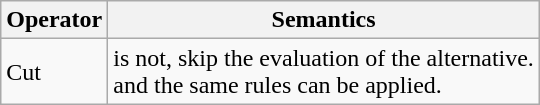<table class="wikitable">
<tr>
<th>Operator</th>
<th>Semantics</th>
</tr>
<tr>
<td>Cut<br></td>
<td> is not, skip the evaluation of the alternative.<br> and the same rules can be applied.</td>
</tr>
</table>
